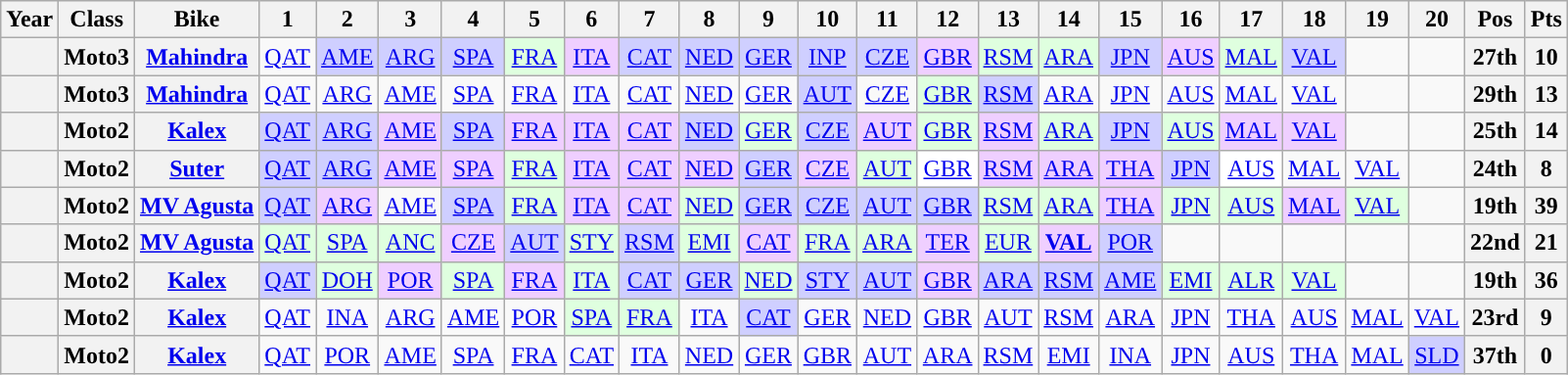<table class="wikitable" style="text-align:center;">
<tr>
<th>Year</th>
<th>Class</th>
<th>Bike</th>
<th>1</th>
<th>2</th>
<th>3</th>
<th>4</th>
<th>5</th>
<th>6</th>
<th>7</th>
<th>8</th>
<th>9</th>
<th>10</th>
<th>11</th>
<th>12</th>
<th>13</th>
<th>14</th>
<th>15</th>
<th>16</th>
<th>17</th>
<th>18</th>
<th>19</th>
<th>20</th>
<th>Pos</th>
<th>Pts</th>
</tr>
<tr>
<th></th>
<th>Moto3</th>
<th><a href='#'>Mahindra</a></th>
<td><a href='#'>QAT</a></td>
<td style="background:#CFCFFF;"><a href='#'>AME</a><br></td>
<td style="background:#CFCFFF;"><a href='#'>ARG</a><br></td>
<td style="background:#CFCFFF;"><a href='#'>SPA</a><br></td>
<td style="background:#DFFFDF;"><a href='#'>FRA</a><br></td>
<td style="background:#EFCFFF;"><a href='#'>ITA</a><br></td>
<td style="background:#CFCFFF;"><a href='#'>CAT</a><br></td>
<td style="background:#CFCFFF;"><a href='#'>NED</a><br></td>
<td style="background:#CFCFFF;"><a href='#'>GER</a><br></td>
<td style="background:#CFCFFF;"><a href='#'>INP</a><br></td>
<td style="background:#CFCFFF;"><a href='#'>CZE</a><br></td>
<td style="background:#EFCFFF;"><a href='#'>GBR</a><br></td>
<td style="background:#DFFFDF;"><a href='#'>RSM</a><br></td>
<td style="background:#DFFFDF;"><a href='#'>ARA</a><br></td>
<td style="background:#CFCFFF;"><a href='#'>JPN</a><br></td>
<td style="background:#EFCFFF;"><a href='#'>AUS</a><br></td>
<td style="background:#DFFFDF;"><a href='#'>MAL</a><br></td>
<td style="background:#CFCFFF;"><a href='#'>VAL</a><br></td>
<td></td>
<td></td>
<th>27th</th>
<th>10</th>
</tr>
<tr>
<th></th>
<th>Moto3</th>
<th><a href='#'>Mahindra</a></th>
<td><a href='#'>QAT</a></td>
<td><a href='#'>ARG</a></td>
<td><a href='#'>AME</a></td>
<td><a href='#'>SPA</a></td>
<td><a href='#'>FRA</a></td>
<td><a href='#'>ITA</a></td>
<td><a href='#'>CAT</a></td>
<td><a href='#'>NED</a></td>
<td><a href='#'>GER</a></td>
<td style="background:#CFCFFF;"><a href='#'>AUT</a><br></td>
<td><a href='#'>CZE</a></td>
<td style="background:#DFFFDF;"><a href='#'>GBR</a><br></td>
<td style="background:#CFCFFF;"><a href='#'>RSM</a><br></td>
<td><a href='#'>ARA</a></td>
<td><a href='#'>JPN</a></td>
<td><a href='#'>AUS</a></td>
<td><a href='#'>MAL</a></td>
<td><a href='#'>VAL</a></td>
<td></td>
<td></td>
<th>29th</th>
<th>13</th>
</tr>
<tr>
<th></th>
<th>Moto2</th>
<th><a href='#'>Kalex</a></th>
<td style="background:#cfcfff;"><a href='#'>QAT</a><br></td>
<td style="background:#cfcfff;"><a href='#'>ARG</a><br></td>
<td style="background:#efcfff;"><a href='#'>AME</a><br></td>
<td style="background:#cfcfff;"><a href='#'>SPA</a><br></td>
<td style="background:#efcfff;"><a href='#'>FRA</a><br></td>
<td style="background:#efcfff;"><a href='#'>ITA</a><br></td>
<td style="background:#efcfff;"><a href='#'>CAT</a><br></td>
<td style="background:#cfcfff;"><a href='#'>NED</a><br></td>
<td style="background:#dfffdf;"><a href='#'>GER</a><br></td>
<td style="background:#cfcfff;"><a href='#'>CZE</a><br></td>
<td style="background:#efcfff;"><a href='#'>AUT</a><br></td>
<td style="background:#dfffdf;"><a href='#'>GBR</a><br></td>
<td style="background:#efcfff;"><a href='#'>RSM</a><br></td>
<td style="background:#dfffdf;"><a href='#'>ARA</a><br></td>
<td style="background:#cfcfff;"><a href='#'>JPN</a><br></td>
<td style="background:#dfffdf;"><a href='#'>AUS</a><br></td>
<td style="background:#efcfff;"><a href='#'>MAL</a><br></td>
<td style="background:#efcfff;"><a href='#'>VAL</a><br></td>
<td></td>
<td></td>
<th>25th</th>
<th>14</th>
</tr>
<tr>
<th></th>
<th>Moto2</th>
<th><a href='#'>Suter</a></th>
<td style="background:#CFCFFF;"><a href='#'>QAT</a><br></td>
<td style="background:#CFCFFF;"><a href='#'>ARG</a><br></td>
<td style="background:#EFCFFF;"><a href='#'>AME</a><br></td>
<td style="background:#EFCFFF;"><a href='#'>SPA</a><br></td>
<td style="background:#DFFFDF;"><a href='#'>FRA</a><br></td>
<td style="background:#EFCFFF;"><a href='#'>ITA</a><br></td>
<td style="background:#EFCFFF;"><a href='#'>CAT</a><br></td>
<td style="background:#EFCFFF;"><a href='#'>NED</a><br></td>
<td style="background:#CFCFFF;"><a href='#'>GER</a><br></td>
<td style="background:#EFCFFF;"><a href='#'>CZE</a><br></td>
<td style="background:#DFFFDF;"><a href='#'>AUT</a><br></td>
<td style="background:#FFFFFF;"><a href='#'>GBR</a><br></td>
<td style="background:#EFCFFF;"><a href='#'>RSM</a><br></td>
<td style="background:#EFCFFF;"><a href='#'>ARA</a><br></td>
<td style="background:#EFCFFF;"><a href='#'>THA</a><br></td>
<td style="background:#CFCFFF;"><a href='#'>JPN</a><br></td>
<td style="background:#FFFFFF;"><a href='#'>AUS</a><br></td>
<td><a href='#'>MAL</a></td>
<td><a href='#'>VAL</a></td>
<td></td>
<th>24th</th>
<th>8</th>
</tr>
<tr>
<th></th>
<th>Moto2</th>
<th><a href='#'>MV Agusta</a></th>
<td style="background:#cfcfff;"><a href='#'>QAT</a><br></td>
<td style="background:#efcfff;"><a href='#'>ARG</a><br></td>
<td><a href='#'>AME</a></td>
<td style="background:#cfcfff;"><a href='#'>SPA</a><br></td>
<td style="background:#dfffdf;"><a href='#'>FRA</a><br></td>
<td style="background:#efcfff;"><a href='#'>ITA</a><br></td>
<td style="background:#efcfff;"><a href='#'>CAT</a><br></td>
<td style="background:#dfffdf;"><a href='#'>NED</a><br></td>
<td style="background:#cfcfff;"><a href='#'>GER</a><br></td>
<td style="background:#cfcfff;"><a href='#'>CZE</a><br></td>
<td style="background:#cfcfff;"><a href='#'>AUT</a><br></td>
<td style="background:#cfcfff;"><a href='#'>GBR</a><br></td>
<td style="background:#dfffdf;"><a href='#'>RSM</a><br></td>
<td style="background:#dfffdf;"><a href='#'>ARA</a><br></td>
<td style="background:#efcfff;"><a href='#'>THA</a><br></td>
<td style="background:#dfffdf;"><a href='#'>JPN</a><br></td>
<td style="background:#dfffdf;"><a href='#'>AUS</a><br></td>
<td style="background:#efcfff;"><a href='#'>MAL</a><br></td>
<td style="background:#dfffdf;"><a href='#'>VAL</a><br></td>
<td></td>
<th>19th</th>
<th>39</th>
</tr>
<tr>
<th></th>
<th>Moto2</th>
<th><a href='#'>MV Agusta</a></th>
<td style="background:#dfffdf;"><a href='#'>QAT</a><br></td>
<td style="background:#dfffdf;"><a href='#'>SPA</a><br></td>
<td style="background:#dfffdf;"><a href='#'>ANC</a><br></td>
<td style="background:#efcfff;"><a href='#'>CZE</a><br></td>
<td style="background:#cfcfff;"><a href='#'>AUT</a><br></td>
<td style="background:#dfffdf;"><a href='#'>STY</a><br></td>
<td style="background:#cfcfff;"><a href='#'>RSM</a><br></td>
<td style="background:#dfffdf;"><a href='#'>EMI</a><br></td>
<td style="background:#efcfff;"><a href='#'>CAT</a><br></td>
<td style="background:#dfffdf;"><a href='#'>FRA</a><br></td>
<td style="background:#dfffdf;"><a href='#'>ARA</a><br></td>
<td style="background:#efcfff;"><a href='#'>TER</a><br></td>
<td style="background:#dfffdf;"><a href='#'>EUR</a><br></td>
<td style="background:#efcfff;"><strong><a href='#'>VAL</a></strong><br></td>
<td style="background:#cfcfff;"><a href='#'>POR</a><br></td>
<td></td>
<td></td>
<td></td>
<td></td>
<td></td>
<th>22nd</th>
<th>21</th>
</tr>
<tr>
<th></th>
<th>Moto2</th>
<th><a href='#'>Kalex</a></th>
<td style="background:#cfcfff;"><a href='#'>QAT</a><br></td>
<td style="background:#dfffdf;"><a href='#'>DOH</a><br></td>
<td style="background:#efcfff;"><a href='#'>POR</a><br></td>
<td style="background:#dfffdf;"><a href='#'>SPA</a><br></td>
<td style="background:#efcfff;"><a href='#'>FRA</a><br></td>
<td style="background:#dfffdf;"><a href='#'>ITA</a><br></td>
<td style="background:#cfcfff;"><a href='#'>CAT</a><br></td>
<td style="background:#cfcfff;"><a href='#'>GER</a><br></td>
<td style="background:#dfffdf;"><a href='#'>NED</a><br></td>
<td style="background:#cfcfff;"><a href='#'>STY</a><br></td>
<td style="background:#cfcfff;"><a href='#'>AUT</a><br></td>
<td style="background:#efcfff;"><a href='#'>GBR</a><br></td>
<td style="background:#cfcfff;"><a href='#'>ARA</a><br></td>
<td style="background:#cfcfff;"><a href='#'>RSM</a><br></td>
<td style="background:#cfcfff;"><a href='#'>AME</a><br></td>
<td style="background:#dfffdf;"><a href='#'>EMI</a><br></td>
<td style="background:#dfffdf;"><a href='#'>ALR</a><br></td>
<td style="background:#dfffdf;"><a href='#'>VAL</a><br></td>
<td></td>
<td></td>
<th>19th</th>
<th>36</th>
</tr>
<tr>
<th></th>
<th>Moto2</th>
<th><a href='#'>Kalex</a></th>
<td><a href='#'>QAT</a><br></td>
<td><a href='#'>INA</a></td>
<td><a href='#'>ARG</a></td>
<td><a href='#'>AME</a></td>
<td><a href='#'>POR</a></td>
<td style="background:#dfffdf;"><a href='#'>SPA</a><br></td>
<td style="background:#dfffdf;"><a href='#'>FRA</a><br></td>
<td><a href='#'>ITA</a></td>
<td style="background:#cfcfff;"><a href='#'>CAT</a><br></td>
<td><a href='#'>GER</a></td>
<td><a href='#'>NED</a></td>
<td><a href='#'>GBR</a></td>
<td><a href='#'>AUT</a></td>
<td><a href='#'>RSM</a></td>
<td><a href='#'>ARA</a></td>
<td><a href='#'>JPN</a></td>
<td><a href='#'>THA</a></td>
<td><a href='#'>AUS</a></td>
<td><a href='#'>MAL</a></td>
<td><a href='#'>VAL</a></td>
<th>23rd</th>
<th>9</th>
</tr>
<tr>
<th></th>
<th>Moto2</th>
<th><a href='#'>Kalex</a></th>
<td><a href='#'>QAT</a></td>
<td><a href='#'>POR</a></td>
<td><a href='#'>AME</a></td>
<td><a href='#'>SPA</a></td>
<td><a href='#'>FRA</a></td>
<td><a href='#'>CAT</a></td>
<td><a href='#'>ITA</a></td>
<td><a href='#'>NED</a></td>
<td><a href='#'>GER</a></td>
<td><a href='#'>GBR</a></td>
<td><a href='#'>AUT</a></td>
<td><a href='#'>ARA</a></td>
<td><a href='#'>RSM</a></td>
<td><a href='#'>EMI</a></td>
<td><a href='#'>INA</a></td>
<td><a href='#'>JPN</a></td>
<td><a href='#'>AUS</a></td>
<td><a href='#'>THA</a></td>
<td><a href='#'>MAL</a></td>
<td style="background:#CFCFFF;"><a href='#'>SLD</a><br></td>
<th>37th</th>
<th>0</th>
</tr>
</table>
